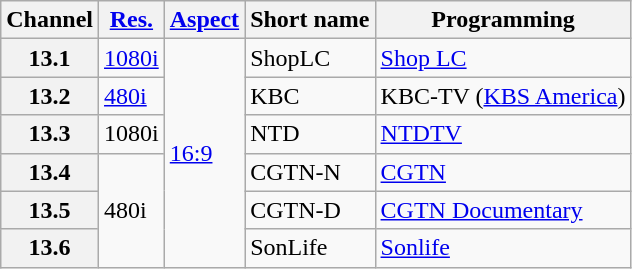<table class="wikitable">
<tr>
<th>Channel</th>
<th><a href='#'>Res.</a></th>
<th><a href='#'>Aspect</a></th>
<th>Short name</th>
<th>Programming</th>
</tr>
<tr>
<th scope = "row">13.1</th>
<td><a href='#'>1080i</a></td>
<td rowspan=6><a href='#'>16:9</a></td>
<td>ShopLC</td>
<td><a href='#'>Shop LC</a></td>
</tr>
<tr>
<th scope = "row">13.2</th>
<td><a href='#'>480i</a></td>
<td>KBC</td>
<td>KBC-TV (<a href='#'>KBS America</a>)</td>
</tr>
<tr>
<th scope = "row">13.3</th>
<td>1080i</td>
<td>NTD</td>
<td><a href='#'>NTDTV</a></td>
</tr>
<tr>
<th scope = "row">13.4</th>
<td rowspan="3">480i</td>
<td>CGTN-N</td>
<td><a href='#'>CGTN</a></td>
</tr>
<tr>
<th scope = "row">13.5</th>
<td>CGTN-D</td>
<td><a href='#'>CGTN Documentary</a></td>
</tr>
<tr>
<th scope = "row">13.6</th>
<td>SonLife</td>
<td><a href='#'>Sonlife</a></td>
</tr>
</table>
